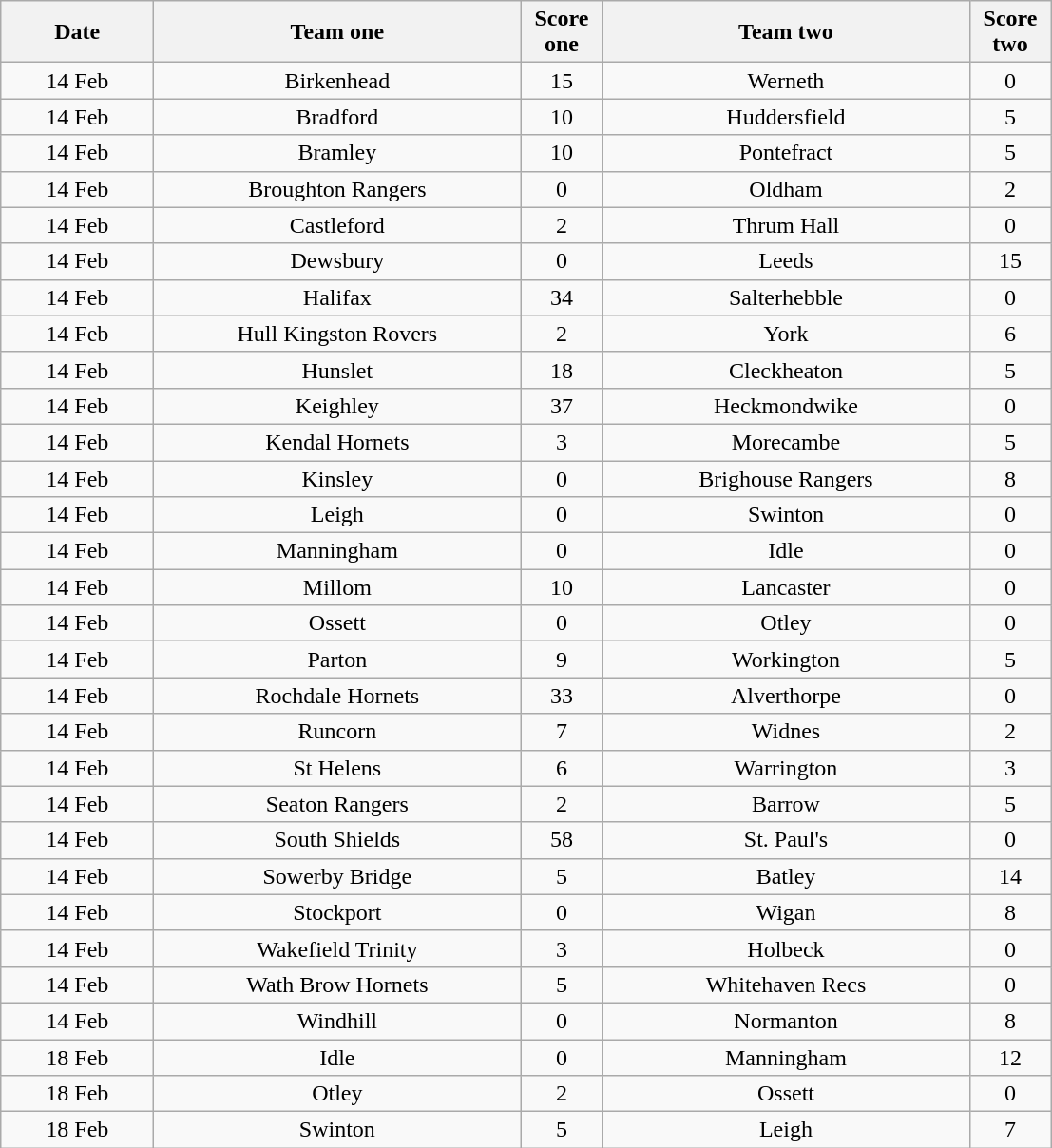<table class="wikitable" style="text-align: center">
<tr>
<th width=100>Date</th>
<th width=250>Team one</th>
<th width=50>Score one</th>
<th width=250>Team two</th>
<th width=50>Score two</th>
</tr>
<tr>
<td>14 Feb</td>
<td>Birkenhead</td>
<td>15</td>
<td>Werneth</td>
<td>0</td>
</tr>
<tr>
<td>14 Feb</td>
<td>Bradford</td>
<td>10</td>
<td>Huddersfield</td>
<td>5</td>
</tr>
<tr>
<td>14 Feb</td>
<td>Bramley</td>
<td>10</td>
<td>Pontefract</td>
<td>5</td>
</tr>
<tr>
<td>14 Feb</td>
<td>Broughton Rangers</td>
<td>0</td>
<td>Oldham</td>
<td>2</td>
</tr>
<tr>
<td>14 Feb</td>
<td>Castleford</td>
<td>2</td>
<td>Thrum Hall</td>
<td>0</td>
</tr>
<tr>
<td>14 Feb</td>
<td>Dewsbury</td>
<td>0</td>
<td>Leeds</td>
<td>15</td>
</tr>
<tr>
<td>14 Feb</td>
<td>Halifax</td>
<td>34</td>
<td>Salterhebble</td>
<td>0</td>
</tr>
<tr>
<td>14 Feb</td>
<td>Hull Kingston Rovers</td>
<td>2</td>
<td>York</td>
<td>6</td>
</tr>
<tr>
<td>14 Feb</td>
<td>Hunslet</td>
<td>18</td>
<td>Cleckheaton</td>
<td>5</td>
</tr>
<tr>
<td>14 Feb</td>
<td>Keighley</td>
<td>37</td>
<td>Heckmondwike</td>
<td>0</td>
</tr>
<tr>
<td>14 Feb</td>
<td>Kendal Hornets</td>
<td>3</td>
<td>Morecambe</td>
<td>5</td>
</tr>
<tr>
<td>14 Feb</td>
<td>Kinsley</td>
<td>0</td>
<td>Brighouse Rangers</td>
<td>8</td>
</tr>
<tr>
<td>14 Feb</td>
<td>Leigh</td>
<td>0</td>
<td>Swinton</td>
<td>0</td>
</tr>
<tr>
<td>14 Feb</td>
<td>Manningham</td>
<td>0</td>
<td>Idle</td>
<td>0</td>
</tr>
<tr>
<td>14 Feb</td>
<td>Millom</td>
<td>10</td>
<td>Lancaster</td>
<td>0</td>
</tr>
<tr>
<td>14 Feb</td>
<td>Ossett</td>
<td>0</td>
<td>Otley</td>
<td>0</td>
</tr>
<tr>
<td>14 Feb</td>
<td>Parton</td>
<td>9</td>
<td>Workington</td>
<td>5</td>
</tr>
<tr>
<td>14 Feb</td>
<td>Rochdale Hornets</td>
<td>33</td>
<td>Alverthorpe</td>
<td>0</td>
</tr>
<tr>
<td>14 Feb</td>
<td>Runcorn</td>
<td>7</td>
<td>Widnes</td>
<td>2</td>
</tr>
<tr>
<td>14 Feb</td>
<td>St Helens</td>
<td>6</td>
<td>Warrington</td>
<td>3</td>
</tr>
<tr>
<td>14 Feb</td>
<td>Seaton Rangers</td>
<td>2</td>
<td>Barrow</td>
<td>5</td>
</tr>
<tr>
<td>14 Feb</td>
<td>South Shields</td>
<td>58</td>
<td>St. Paul's</td>
<td>0</td>
</tr>
<tr>
<td>14 Feb</td>
<td>Sowerby Bridge</td>
<td>5</td>
<td>Batley</td>
<td>14</td>
</tr>
<tr>
<td>14 Feb</td>
<td>Stockport</td>
<td>0</td>
<td>Wigan</td>
<td>8</td>
</tr>
<tr>
<td>14 Feb</td>
<td>Wakefield Trinity</td>
<td>3</td>
<td>Holbeck</td>
<td>0</td>
</tr>
<tr>
<td>14 Feb</td>
<td>Wath Brow Hornets</td>
<td>5</td>
<td>Whitehaven Recs</td>
<td>0</td>
</tr>
<tr>
<td>14 Feb</td>
<td>Windhill</td>
<td>0</td>
<td>Normanton</td>
<td>8</td>
</tr>
<tr>
<td>18 Feb</td>
<td>Idle</td>
<td>0</td>
<td>Manningham</td>
<td>12</td>
</tr>
<tr>
<td>18 Feb</td>
<td>Otley</td>
<td>2</td>
<td>Ossett</td>
<td>0</td>
</tr>
<tr>
<td>18 Feb</td>
<td>Swinton</td>
<td>5</td>
<td>Leigh</td>
<td>7</td>
</tr>
</table>
